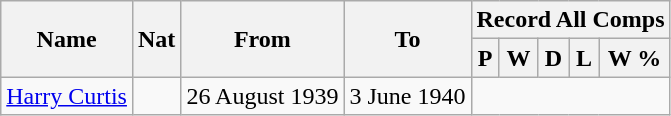<table style="text-align: center" class="wikitable">
<tr>
<th rowspan="2">Name</th>
<th rowspan="2">Nat</th>
<th rowspan="2">From</th>
<th rowspan="2">To</th>
<th colspan="5">Record All Comps</th>
</tr>
<tr>
<th>P</th>
<th>W</th>
<th>D</th>
<th>L</th>
<th>W %</th>
</tr>
<tr>
<td style="text-align:left;"><a href='#'>Harry Curtis</a></td>
<td></td>
<td style="text-align:left;">26 August 1939</td>
<td style="text-align:left;">3 June 1940<br></td>
</tr>
</table>
